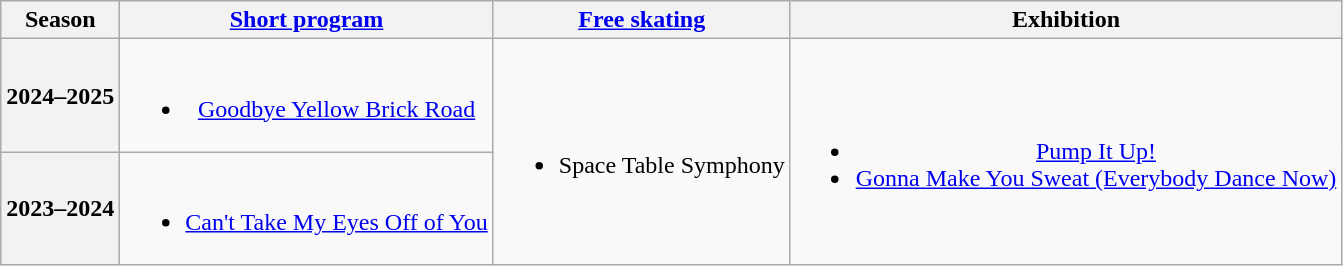<table class=wikitable style=text-align:center>
<tr>
<th>Season</th>
<th><a href='#'>Short program</a></th>
<th><a href='#'>Free skating</a></th>
<th>Exhibition</th>
</tr>
<tr>
<th>2024–2025 <br> </th>
<td><br><ul><li><a href='#'>Goodbye Yellow Brick Road</a> <br> </li></ul></td>
<td rowspan=2><br><ul><li>Space Table Symphony <br> </li></ul></td>
<td rowspan=2><br><ul><li><a href='#'>Pump It Up!</a> <br></li><li><a href='#'>Gonna Make You Sweat (Everybody Dance Now)</a> <br> </li></ul></td>
</tr>
<tr>
<th>2023–2024 <br> </th>
<td><br><ul><li><a href='#'>Can't Take My Eyes Off of You</a> <br> </li></ul></td>
</tr>
</table>
